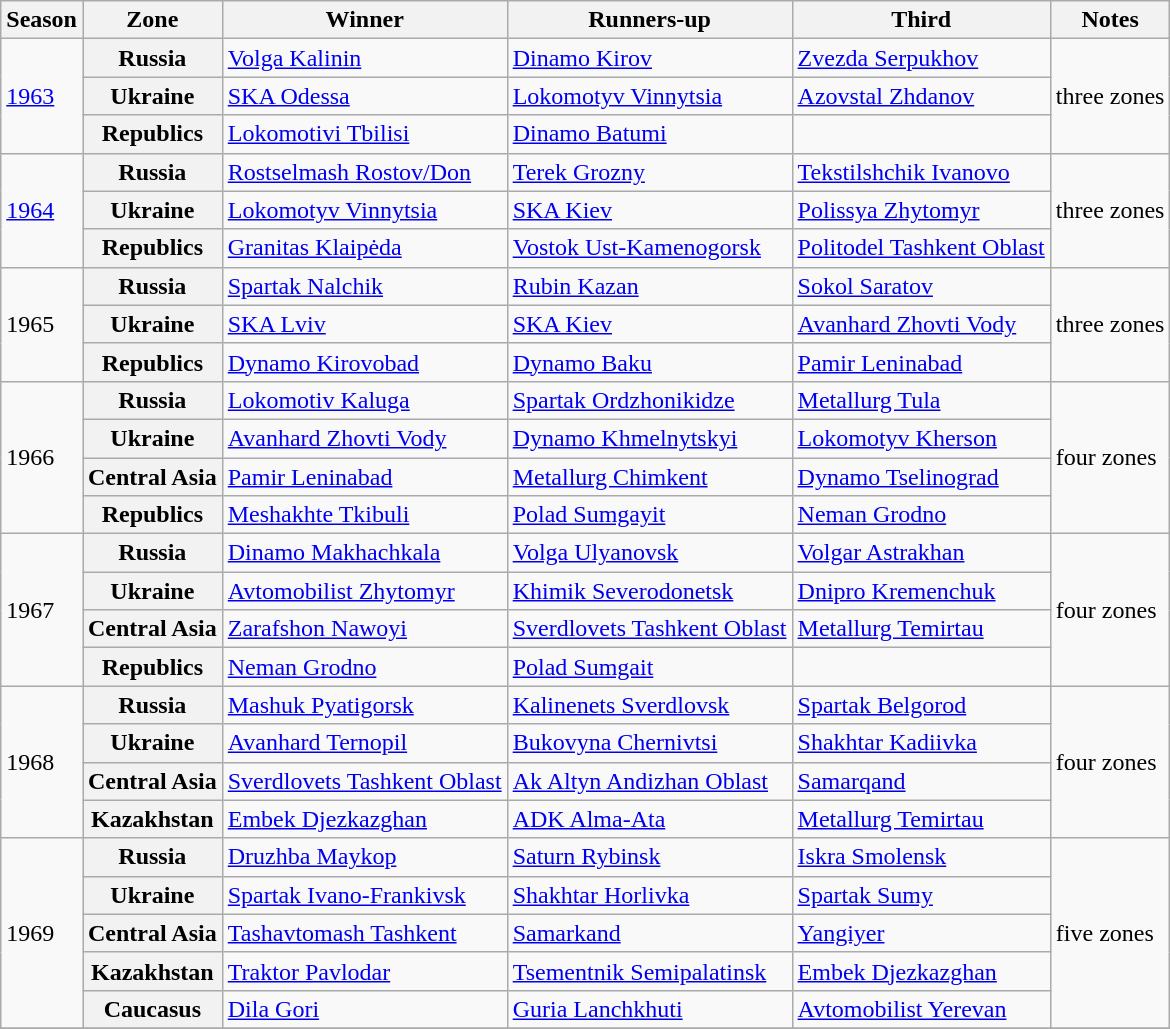<table class="wikitable">
<tr>
<th>Season</th>
<th>Zone</th>
<th>Winner</th>
<th>Runners-up</th>
<th>Third</th>
<th>Notes</th>
</tr>
<tr>
<td rowspan=3><a href='#'>1963</a></td>
<th>Russia</th>
<td><a href='#'>Volga Kalinin</a></td>
<td><a href='#'>Dinamo Kirov</a></td>
<td><a href='#'>Zvezda Serpukhov</a></td>
<td rowspan=3>three zones</td>
</tr>
<tr>
<th>Ukraine</th>
<td><a href='#'>SKA Odessa</a></td>
<td><a href='#'>Lokomotyv Vinnytsia</a></td>
<td><a href='#'>Azovstal Zhdanov</a></td>
</tr>
<tr>
<th>Republics</th>
<td><a href='#'>Lokomotivi Tbilisi</a></td>
<td><a href='#'>Dinamo Batumi</a></td>
<td></td>
</tr>
<tr>
<td rowspan=3><a href='#'>1964</a></td>
<th>Russia</th>
<td><a href='#'>Rostselmash Rostov/Don</a></td>
<td><a href='#'>Terek Grozny</a></td>
<td><a href='#'>Tekstilshchik Ivanovo</a></td>
<td rowspan=3>three zones</td>
</tr>
<tr>
<th>Ukraine</th>
<td><a href='#'>Lokomotyv Vinnytsia</a></td>
<td><a href='#'>SKA Kiev</a></td>
<td><a href='#'>Polissya Zhytomyr</a></td>
</tr>
<tr>
<th>Republics</th>
<td><a href='#'>Granitas Klaipėda</a></td>
<td><a href='#'>Vostok Ust-Kamenogorsk</a></td>
<td><a href='#'>Politodel Tashkent Oblast</a></td>
</tr>
<tr>
<td rowspan=3>1965</td>
<th>Russia</th>
<td><a href='#'>Spartak Nalchik</a></td>
<td><a href='#'>Rubin Kazan</a></td>
<td><a href='#'>Sokol Saratov</a></td>
<td rowspan=3>three zones</td>
</tr>
<tr>
<th>Ukraine</th>
<td><a href='#'>SKA Lviv</a></td>
<td><a href='#'>SKA Kiev</a></td>
<td><a href='#'>Avanhard Zhovti Vody</a></td>
</tr>
<tr>
<th>Republics</th>
<td><a href='#'>Dynamo Kirovobad</a></td>
<td><a href='#'>Dynamo Baku</a></td>
<td><a href='#'>Pamir Leninabad</a></td>
</tr>
<tr>
<td rowspan=4>1966</td>
<th>Russia</th>
<td><a href='#'>Lokomotiv Kaluga</a></td>
<td><a href='#'>Spartak Ordzhonikidze</a></td>
<td><a href='#'>Metallurg Tula</a></td>
<td rowspan=4>four zones</td>
</tr>
<tr>
<th>Ukraine</th>
<td><a href='#'>Avanhard Zhovti Vody</a></td>
<td><a href='#'>Dynamo Khmelnytskyi</a></td>
<td><a href='#'>Lokomotyv Kherson</a></td>
</tr>
<tr>
<th>Central Asia</th>
<td><a href='#'>Pamir Leninabad</a></td>
<td><a href='#'>Metallurg Chimkent</a></td>
<td><a href='#'>Dynamo Tselinograd</a></td>
</tr>
<tr>
<th>Republics</th>
<td><a href='#'>Meshakhte Tkibuli</a></td>
<td><a href='#'>Polad Sumgayit</a></td>
<td><a href='#'>Neman Grodno</a></td>
</tr>
<tr>
<td rowspan=4>1967</td>
<th>Russia</th>
<td><a href='#'>Dinamo Makhachkala</a></td>
<td><a href='#'>Volga Ulyanovsk</a></td>
<td><a href='#'>Volgar Astrakhan</a></td>
<td rowspan=4>four zones</td>
</tr>
<tr>
<th>Ukraine</th>
<td><a href='#'>Avtomobilist Zhytomyr</a></td>
<td><a href='#'>Khimik Severodonetsk</a></td>
<td><a href='#'>Dnipro Kremenchuk</a></td>
</tr>
<tr>
<th>Central Asia</th>
<td><a href='#'>Zarafshon Nawoyi</a></td>
<td><a href='#'>Sverdlovets Tashkent Oblast</a></td>
<td><a href='#'>Metallurg Temirtau</a></td>
</tr>
<tr>
<th>Republics</th>
<td><a href='#'>Neman Grodno</a></td>
<td><a href='#'>Polad Sumgait</a></td>
<td></td>
</tr>
<tr>
<td rowspan=4>1968</td>
<th>Russia</th>
<td><a href='#'>Mashuk Pyatigorsk</a></td>
<td><a href='#'>Kalinenets Sverdlovsk</a></td>
<td><a href='#'>Spartak Belgorod</a></td>
<td rowspan=4>four zones</td>
</tr>
<tr>
<th>Ukraine</th>
<td><a href='#'>Avanhard Ternopil</a></td>
<td><a href='#'>Bukovyna Chernivtsi</a></td>
<td><a href='#'>Shakhtar Kadiivka</a></td>
</tr>
<tr>
<th>Central Asia</th>
<td><a href='#'>Sverdlovets Tashkent Oblast</a></td>
<td><a href='#'>Ak Altyn Andizhan Oblast</a></td>
<td><a href='#'>Samarqand</a></td>
</tr>
<tr>
<th>Kazakhstan</th>
<td><a href='#'>Embek Djezkazghan</a></td>
<td><a href='#'>ADK Alma‑Ata</a></td>
<td><a href='#'>Metallurg Temirtau</a></td>
</tr>
<tr>
<td rowspan=5>1969</td>
<th>Russia</th>
<td><a href='#'>Druzhba Maykop</a></td>
<td><a href='#'>Saturn Rybinsk</a></td>
<td><a href='#'>Iskra Smolensk</a></td>
<td rowspan=5>five zones</td>
</tr>
<tr>
<th>Ukraine</th>
<td><a href='#'>Spartak Ivano-Frankivsk</a></td>
<td><a href='#'>Shakhtar Horlivka</a></td>
<td><a href='#'>Spartak Sumy</a></td>
</tr>
<tr>
<th>Central Asia</th>
<td><a href='#'>Tashavtomash Tashkent</a></td>
<td><a href='#'>Samarkand</a></td>
<td><a href='#'>Yangiyer</a></td>
</tr>
<tr>
<th>Kazakhstan</th>
<td><a href='#'>Traktor Pavlodar</a></td>
<td><a href='#'>Tsementnik Semipalatinsk</a></td>
<td><a href='#'>Embek Djezkazghan</a></td>
</tr>
<tr>
<th>Caucasus</th>
<td><a href='#'>Dila Gori</a></td>
<td><a href='#'>Guria Lanchkhuti</a></td>
<td><a href='#'>Avtomobilist Yerevan</a></td>
</tr>
<tr>
</tr>
</table>
